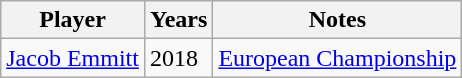<table class="wikitable sortable">
<tr>
<th>Player</th>
<th>Years</th>
<th>Notes</th>
</tr>
<tr>
<td><a href='#'>Jacob Emmitt</a></td>
<td>2018</td>
<td><a href='#'>European Championship</a></td>
</tr>
</table>
